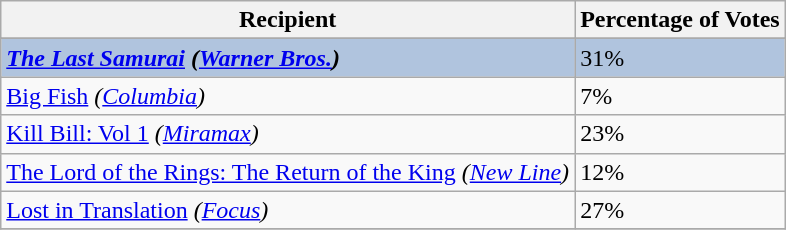<table class="wikitable sortable plainrowheaders" align="centre">
<tr>
<th>Recipient</th>
<th>Percentage of Votes</th>
</tr>
<tr>
</tr>
<tr style="background:#B0C4DE;">
<td><strong><em><a href='#'>The Last Samurai</a><em> (<a href='#'>Warner Bros.</a>)<strong></td>
<td></strong>31%<strong></td>
</tr>
<tr>
<td></em><a href='#'>Big Fish</a><em> (<a href='#'>Columbia</a>)</td>
<td>7%</td>
</tr>
<tr>
<td></em><a href='#'>Kill Bill: Vol 1</a><em> (<a href='#'>Miramax</a>)</td>
<td>23%</td>
</tr>
<tr>
<td></em><a href='#'>The Lord of the Rings: The Return of the King</a><em> (<a href='#'>New Line</a>)</td>
<td>12%</td>
</tr>
<tr>
<td></em><a href='#'>Lost in Translation</a><em> (<a href='#'>Focus</a>)</td>
<td>27%</td>
</tr>
<tr>
</tr>
</table>
